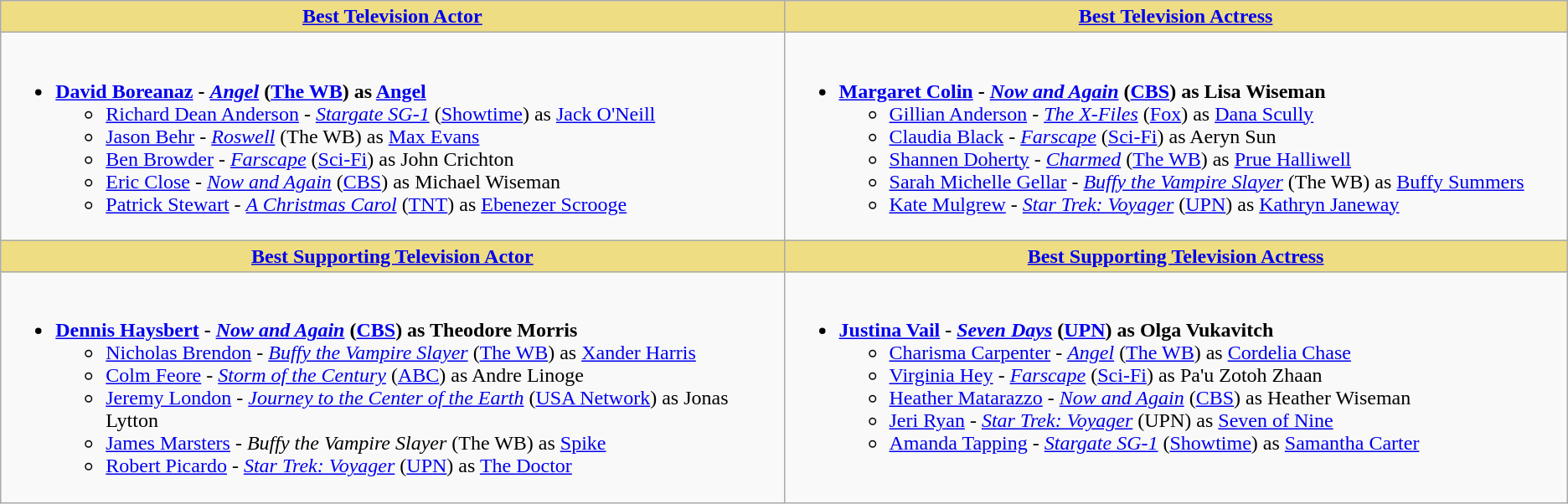<table class=wikitable>
<tr>
<th style="background:#EEDD82; width:50%"><a href='#'>Best Television Actor</a></th>
<th style="background:#EEDD82; width:50%"><a href='#'>Best Television Actress</a></th>
</tr>
<tr>
<td valign="top"><br><ul><li><strong><a href='#'>David Boreanaz</a> - <em><a href='#'>Angel</a></em> (<a href='#'>The WB</a>) as <a href='#'>Angel</a></strong><ul><li><a href='#'>Richard Dean Anderson</a> - <em><a href='#'>Stargate SG-1</a></em> (<a href='#'>Showtime</a>) as <a href='#'>Jack O'Neill</a></li><li><a href='#'>Jason Behr</a> - <em><a href='#'>Roswell</a></em> (The WB) as <a href='#'>Max Evans</a></li><li><a href='#'>Ben Browder</a> - <em><a href='#'>Farscape</a></em> (<a href='#'>Sci-Fi</a>) as John Crichton</li><li><a href='#'>Eric Close</a> - <em><a href='#'>Now and Again</a></em> (<a href='#'>CBS</a>) as Michael Wiseman</li><li><a href='#'>Patrick Stewart</a> - <em><a href='#'>A Christmas Carol</a></em> (<a href='#'>TNT</a>) as <a href='#'>Ebenezer Scrooge</a></li></ul></li></ul></td>
<td valign="top"><br><ul><li><strong><a href='#'>Margaret Colin</a> - <em><a href='#'>Now and Again</a></em> (<a href='#'>CBS</a>) as Lisa Wiseman</strong><ul><li><a href='#'>Gillian Anderson</a> - <em><a href='#'>The X-Files</a></em> (<a href='#'>Fox</a>) as <a href='#'>Dana Scully</a></li><li><a href='#'>Claudia Black</a> - <em><a href='#'>Farscape</a></em> (<a href='#'>Sci-Fi</a>) as Aeryn Sun</li><li><a href='#'>Shannen Doherty</a> - <em><a href='#'>Charmed</a></em> (<a href='#'>The WB</a>) as <a href='#'>Prue Halliwell</a></li><li><a href='#'>Sarah Michelle Gellar</a> - <em><a href='#'>Buffy the Vampire Slayer</a></em> (The WB) as <a href='#'>Buffy Summers</a></li><li><a href='#'>Kate Mulgrew</a> - <em><a href='#'>Star Trek: Voyager</a></em> (<a href='#'>UPN</a>) as <a href='#'>Kathryn Janeway</a></li></ul></li></ul></td>
</tr>
<tr>
<th style="background:#EEDD82; width:50%"><a href='#'>Best Supporting Television Actor</a></th>
<th style="background:#EEDD82; width:50%"><a href='#'>Best Supporting Television Actress</a></th>
</tr>
<tr>
<td valign="top"><br><ul><li><strong><a href='#'>Dennis Haysbert</a> - <em><a href='#'>Now and Again</a></em> (<a href='#'>CBS</a>) as Theodore Morris</strong><ul><li><a href='#'>Nicholas Brendon</a> - <em><a href='#'>Buffy the Vampire Slayer</a></em> (<a href='#'>The WB</a>) as <a href='#'>Xander Harris</a></li><li><a href='#'>Colm Feore</a> - <em><a href='#'>Storm of the Century</a></em> (<a href='#'>ABC</a>) as Andre Linoge</li><li><a href='#'>Jeremy London</a> - <em><a href='#'>Journey to the Center of the Earth</a></em> (<a href='#'>USA Network</a>) as Jonas Lytton</li><li><a href='#'>James Marsters</a> - <em>Buffy the Vampire Slayer</em> (The WB) as <a href='#'>Spike</a></li><li><a href='#'>Robert Picardo</a> - <em><a href='#'>Star Trek: Voyager</a></em> (<a href='#'>UPN</a>) as <a href='#'>The Doctor</a></li></ul></li></ul></td>
<td valign="top"><br><ul><li><strong><a href='#'>Justina Vail</a> - <em><a href='#'>Seven Days</a></em> (<a href='#'>UPN</a>) as Olga Vukavitch</strong><ul><li><a href='#'>Charisma Carpenter</a> - <em><a href='#'>Angel</a></em> (<a href='#'>The WB</a>) as <a href='#'>Cordelia Chase</a></li><li><a href='#'>Virginia Hey</a> - <em><a href='#'>Farscape</a></em> (<a href='#'>Sci-Fi</a>) as Pa'u Zotoh Zhaan</li><li><a href='#'>Heather Matarazzo</a> - <em><a href='#'>Now and Again</a></em> (<a href='#'>CBS</a>) as Heather Wiseman</li><li><a href='#'>Jeri Ryan</a> - <em><a href='#'>Star Trek: Voyager</a></em> (UPN) as <a href='#'>Seven of Nine</a></li><li><a href='#'>Amanda Tapping</a> - <em><a href='#'>Stargate SG-1</a></em> (<a href='#'>Showtime</a>) as <a href='#'>Samantha Carter</a></li></ul></li></ul></td>
</tr>
</table>
